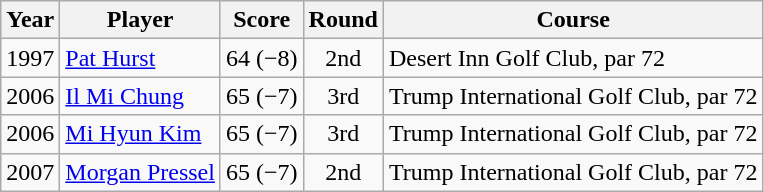<table class="wikitable">
<tr>
<th>Year</th>
<th>Player</th>
<th>Score</th>
<th>Round</th>
<th>Course</th>
</tr>
<tr>
<td>1997</td>
<td><a href='#'>Pat Hurst</a></td>
<td>64 (−8)</td>
<td align=center>2nd</td>
<td>Desert Inn Golf Club, par 72</td>
</tr>
<tr>
<td>2006</td>
<td><a href='#'>Il Mi Chung</a></td>
<td>65 (−7)</td>
<td align=center>3rd</td>
<td>Trump International Golf Club, par 72</td>
</tr>
<tr>
<td>2006</td>
<td><a href='#'>Mi Hyun Kim</a></td>
<td>65 (−7)</td>
<td align=center>3rd</td>
<td>Trump International Golf Club, par 72</td>
</tr>
<tr>
<td>2007</td>
<td><a href='#'>Morgan Pressel</a></td>
<td>65 (−7)</td>
<td align=center>2nd</td>
<td>Trump International Golf Club, par 72</td>
</tr>
</table>
